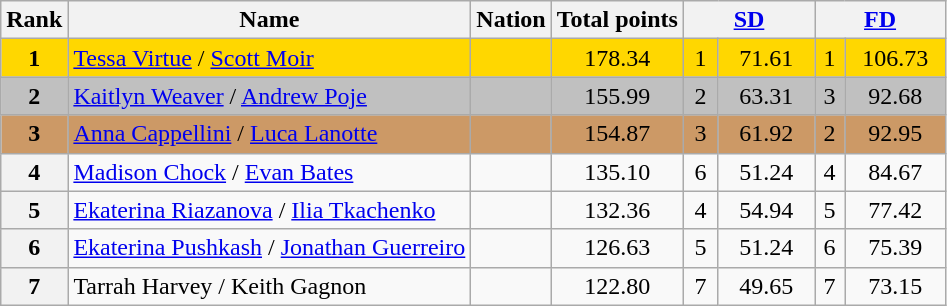<table class="wikitable sortable">
<tr>
<th>Rank</th>
<th>Name</th>
<th>Nation</th>
<th>Total points</th>
<th colspan="2" width="80px"><a href='#'>SD</a></th>
<th colspan="2" width="80px"><a href='#'>FD</a></th>
</tr>
<tr bgcolor="gold">
<td align="center"><strong>1</strong></td>
<td><a href='#'>Tessa Virtue</a> / <a href='#'>Scott Moir</a></td>
<td></td>
<td align="center">178.34</td>
<td align="center">1</td>
<td align="center">71.61</td>
<td align="center">1</td>
<td align="center">106.73</td>
</tr>
<tr bgcolor="silver">
<td align="center"><strong>2</strong></td>
<td><a href='#'>Kaitlyn Weaver</a> / <a href='#'>Andrew Poje</a></td>
<td></td>
<td align="center">155.99</td>
<td align="center">2</td>
<td align="center">63.31</td>
<td align="center">3</td>
<td align="center">92.68</td>
</tr>
<tr bgcolor="cc9966">
<td align="center"><strong>3</strong></td>
<td><a href='#'>Anna Cappellini</a> / <a href='#'>Luca Lanotte</a></td>
<td></td>
<td align="center">154.87</td>
<td align="center">3</td>
<td align="center">61.92</td>
<td align="center">2</td>
<td align="center">92.95</td>
</tr>
<tr>
<th>4</th>
<td><a href='#'>Madison Chock</a> / <a href='#'>Evan Bates</a></td>
<td></td>
<td align="center">135.10</td>
<td align="center">6</td>
<td align="center">51.24</td>
<td align="center">4</td>
<td align="center">84.67</td>
</tr>
<tr>
<th>5</th>
<td><a href='#'>Ekaterina Riazanova</a> / <a href='#'>Ilia Tkachenko</a></td>
<td></td>
<td align="center">132.36</td>
<td align="center">4</td>
<td align="center">54.94</td>
<td align="center">5</td>
<td align="center">77.42</td>
</tr>
<tr>
<th>6</th>
<td><a href='#'>Ekaterina Pushkash</a> / <a href='#'>Jonathan Guerreiro</a></td>
<td></td>
<td align="center">126.63</td>
<td align="center">5</td>
<td align="center">51.24</td>
<td align="center">6</td>
<td align="center">75.39</td>
</tr>
<tr>
<th>7</th>
<td>Tarrah Harvey / Keith Gagnon</td>
<td></td>
<td align="center">122.80</td>
<td align="center">7</td>
<td align="center">49.65</td>
<td align="center">7</td>
<td align="center">73.15</td>
</tr>
</table>
